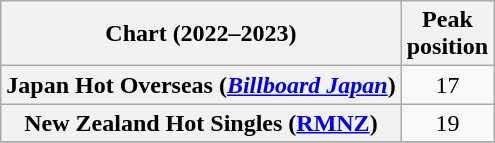<table class="wikitable sortable plainrowheaders" style="text-align:center">
<tr>
<th scope="col">Chart (2022–2023)</th>
<th scope="col">Peak<br>position</th>
</tr>
<tr>
<th scope="row">Japan Hot Overseas (<em><a href='#'>Billboard Japan</a></em>)</th>
<td>17</td>
</tr>
<tr>
<th scope="row">New Zealand Hot Singles (<a href='#'>RMNZ</a>)</th>
<td>19</td>
</tr>
<tr>
</tr>
</table>
